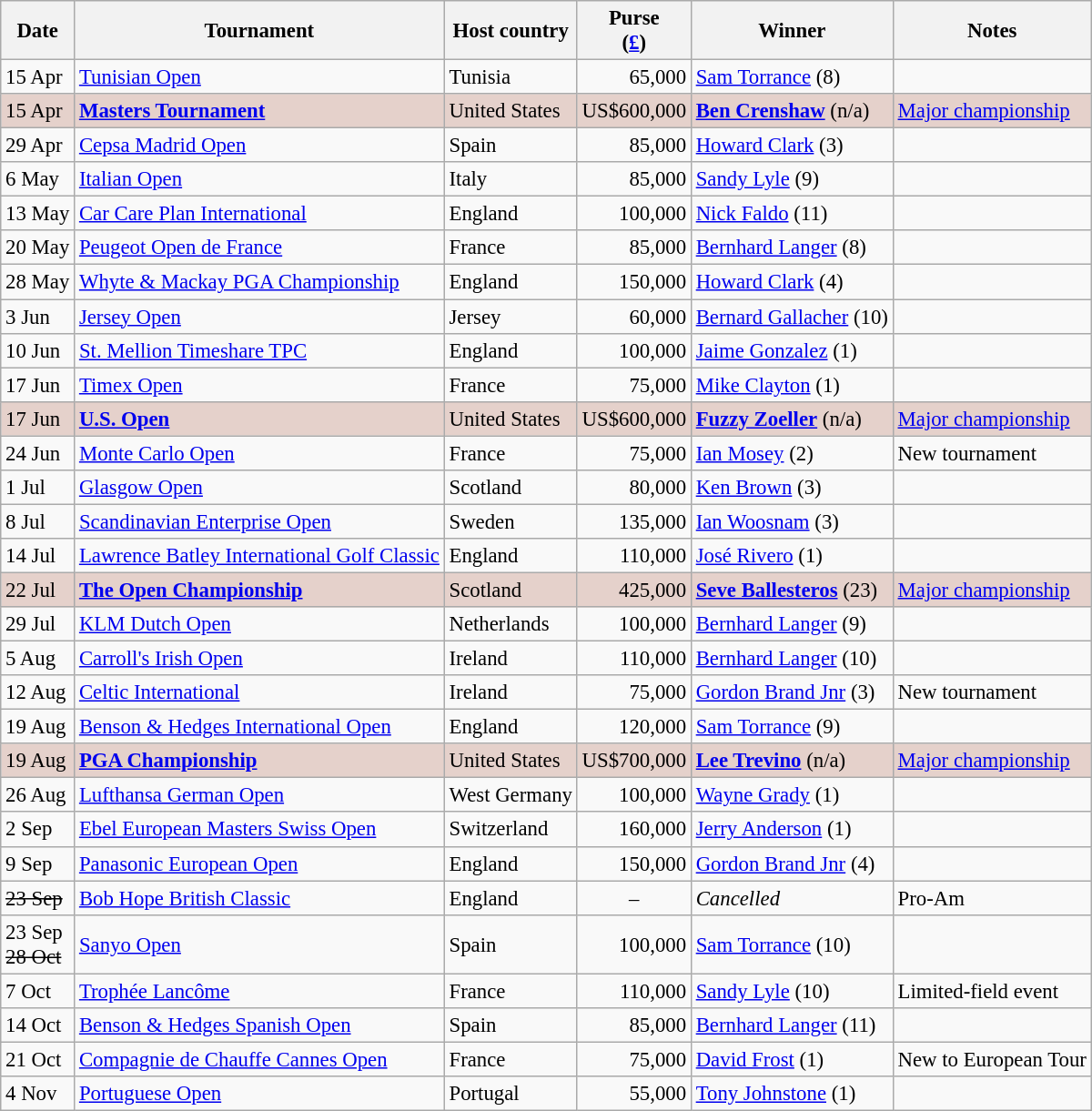<table class="wikitable" style="font-size:95%">
<tr>
<th>Date</th>
<th>Tournament</th>
<th>Host country</th>
<th>Purse<br>(<a href='#'>£</a>)</th>
<th>Winner</th>
<th>Notes</th>
</tr>
<tr>
<td>15 Apr</td>
<td><a href='#'>Tunisian Open</a></td>
<td>Tunisia</td>
<td align=right>65,000</td>
<td> <a href='#'>Sam Torrance</a> (8)</td>
<td></td>
</tr>
<tr style="background:#e5d1cb;">
<td>15 Apr</td>
<td><strong><a href='#'>Masters Tournament</a></strong></td>
<td>United States</td>
<td align=right>US$600,000</td>
<td> <strong><a href='#'>Ben Crenshaw</a></strong> (n/a)</td>
<td><a href='#'>Major championship</a></td>
</tr>
<tr>
<td>29 Apr</td>
<td><a href='#'>Cepsa Madrid Open</a></td>
<td>Spain</td>
<td align=right>85,000</td>
<td> <a href='#'>Howard Clark</a> (3)</td>
<td></td>
</tr>
<tr>
<td>6 May</td>
<td><a href='#'>Italian Open</a></td>
<td>Italy</td>
<td align=right>85,000</td>
<td> <a href='#'>Sandy Lyle</a> (9)</td>
<td></td>
</tr>
<tr>
<td>13 May</td>
<td><a href='#'>Car Care Plan International</a></td>
<td>England</td>
<td align=right>100,000</td>
<td> <a href='#'>Nick Faldo</a> (11)</td>
<td></td>
</tr>
<tr>
<td>20 May</td>
<td><a href='#'>Peugeot Open de France</a></td>
<td>France</td>
<td align=right>85,000</td>
<td> <a href='#'>Bernhard Langer</a> (8)</td>
<td></td>
</tr>
<tr>
<td>28 May</td>
<td><a href='#'>Whyte & Mackay PGA Championship</a></td>
<td>England</td>
<td align=right>150,000</td>
<td> <a href='#'>Howard Clark</a> (4)</td>
<td></td>
</tr>
<tr>
<td>3 Jun</td>
<td><a href='#'>Jersey Open</a></td>
<td>Jersey</td>
<td align=right>60,000</td>
<td> <a href='#'>Bernard Gallacher</a> (10)</td>
<td></td>
</tr>
<tr>
<td>10 Jun</td>
<td><a href='#'>St. Mellion Timeshare TPC</a></td>
<td>England</td>
<td align=right>100,000</td>
<td> <a href='#'>Jaime Gonzalez</a> (1)</td>
<td></td>
</tr>
<tr>
<td>17 Jun</td>
<td><a href='#'>Timex Open</a></td>
<td>France</td>
<td align=right>75,000</td>
<td> <a href='#'>Mike Clayton</a> (1)</td>
<td></td>
</tr>
<tr style="background:#e5d1cb;">
<td>17 Jun</td>
<td><strong><a href='#'>U.S. Open</a></strong></td>
<td>United States</td>
<td align=right>US$600,000</td>
<td> <strong><a href='#'>Fuzzy Zoeller</a></strong> (n/a)</td>
<td><a href='#'>Major championship</a></td>
</tr>
<tr>
<td>24 Jun</td>
<td><a href='#'>Monte Carlo Open</a></td>
<td>France</td>
<td align=right>75,000</td>
<td> <a href='#'>Ian Mosey</a> (2)</td>
<td>New tournament</td>
</tr>
<tr>
<td>1 Jul</td>
<td><a href='#'>Glasgow Open</a></td>
<td>Scotland</td>
<td align=right>80,000</td>
<td> <a href='#'>Ken Brown</a> (3)</td>
<td></td>
</tr>
<tr>
<td>8 Jul</td>
<td><a href='#'>Scandinavian Enterprise Open</a></td>
<td>Sweden</td>
<td align=right>135,000</td>
<td> <a href='#'>Ian Woosnam</a> (3)</td>
<td></td>
</tr>
<tr>
<td>14 Jul</td>
<td><a href='#'>Lawrence Batley International Golf Classic</a></td>
<td>England</td>
<td align=right>110,000</td>
<td> <a href='#'>José Rivero</a> (1)</td>
<td></td>
</tr>
<tr style="background:#e5d1cb;">
<td>22 Jul</td>
<td><strong><a href='#'>The Open Championship</a></strong></td>
<td>Scotland</td>
<td align=right>425,000</td>
<td> <strong><a href='#'>Seve Ballesteros</a></strong> (23)</td>
<td><a href='#'>Major championship</a></td>
</tr>
<tr>
<td>29 Jul</td>
<td><a href='#'>KLM Dutch Open</a></td>
<td>Netherlands</td>
<td align=right>100,000</td>
<td> <a href='#'>Bernhard Langer</a> (9)</td>
<td></td>
</tr>
<tr>
<td>5 Aug</td>
<td><a href='#'>Carroll's Irish Open</a></td>
<td>Ireland</td>
<td align=right>110,000</td>
<td> <a href='#'>Bernhard Langer</a> (10)</td>
<td></td>
</tr>
<tr>
<td>12 Aug</td>
<td><a href='#'>Celtic International</a></td>
<td>Ireland</td>
<td align=right>75,000</td>
<td> <a href='#'>Gordon Brand Jnr</a> (3)</td>
<td>New tournament</td>
</tr>
<tr>
<td>19 Aug</td>
<td><a href='#'>Benson & Hedges International Open</a></td>
<td>England</td>
<td align=right>120,000</td>
<td> <a href='#'>Sam Torrance</a> (9)</td>
<td></td>
</tr>
<tr style="background:#e5d1cb;">
<td>19 Aug</td>
<td><strong><a href='#'>PGA Championship</a></strong></td>
<td>United States</td>
<td align=right>US$700,000</td>
<td> <strong><a href='#'>Lee Trevino</a></strong> (n/a)</td>
<td><a href='#'>Major championship</a></td>
</tr>
<tr>
<td>26 Aug</td>
<td><a href='#'>Lufthansa German Open</a></td>
<td>West Germany</td>
<td align=right>100,000</td>
<td> <a href='#'>Wayne Grady</a> (1)</td>
<td></td>
</tr>
<tr>
<td>2 Sep</td>
<td><a href='#'>Ebel European Masters Swiss Open</a></td>
<td>Switzerland</td>
<td align=right>160,000</td>
<td> <a href='#'>Jerry Anderson</a> (1)</td>
<td></td>
</tr>
<tr>
<td>9 Sep</td>
<td><a href='#'>Panasonic European Open</a></td>
<td>England</td>
<td align=right>150,000</td>
<td> <a href='#'>Gordon Brand Jnr</a> (4)</td>
<td></td>
</tr>
<tr>
<td><s>23 Sep</s></td>
<td><a href='#'>Bob Hope British Classic</a></td>
<td>England</td>
<td align=center>–</td>
<td><em>Cancelled</em></td>
<td>Pro-Am</td>
</tr>
<tr>
<td>23 Sep<br><s>28 Oct</s></td>
<td><a href='#'>Sanyo Open</a></td>
<td>Spain</td>
<td align=right>100,000</td>
<td> <a href='#'>Sam Torrance</a> (10)</td>
<td></td>
</tr>
<tr>
<td>7 Oct</td>
<td><a href='#'>Trophée Lancôme</a></td>
<td>France</td>
<td align=right>110,000</td>
<td> <a href='#'>Sandy Lyle</a> (10)</td>
<td>Limited-field event</td>
</tr>
<tr>
<td>14 Oct</td>
<td><a href='#'>Benson & Hedges Spanish Open</a></td>
<td>Spain</td>
<td align=right>85,000</td>
<td> <a href='#'>Bernhard Langer</a> (11)</td>
<td></td>
</tr>
<tr>
<td>21 Oct</td>
<td><a href='#'>Compagnie de Chauffe Cannes Open</a></td>
<td>France</td>
<td align=right>75,000</td>
<td> <a href='#'>David Frost</a> (1)</td>
<td>New to European Tour</td>
</tr>
<tr>
<td>4 Nov</td>
<td><a href='#'>Portuguese Open</a></td>
<td>Portugal</td>
<td align=right>55,000</td>
<td> <a href='#'>Tony Johnstone</a> (1)</td>
<td></td>
</tr>
</table>
